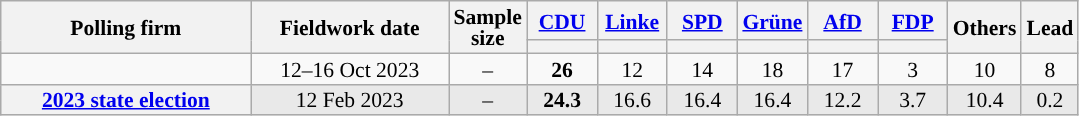<table class="wikitable sortable" style="text-align:center;font-size:90%;line-height:14px;">
<tr>
<th rowspan="2" style="width:160px;">Polling firm</th>
<th rowspan="2" style="width:125px;">Fieldwork date</th>
<th rowspan="2" style="width:35px;">Sample<br>size</th>
<th class="unsortable" style="width:40px;"><a href='#'>CDU</a></th>
<th class="unsortable" style="width:40px;"><a href='#'>Linke</a></th>
<th class="unsortable" style="width:40px;"><a href='#'>SPD</a></th>
<th class="unsortable" style="width:40px;"><a href='#'>Grüne</a></th>
<th class="unsortable" style="width:40px;"><a href='#'>AfD</a></th>
<th class="unsortable" style="width:40px;"><a href='#'>FDP</a></th>
<th rowspan="2" class="unsortable" style="width:40px;">Others</th>
<th rowspan="2" style="width:30px;">Lead</th>
</tr>
<tr>
<th style="background:"></th>
<th style="background:"></th>
<th style="background:"></th>
<th style="background:"></th>
<th style="background:"></th>
<th style="background:"></th>
</tr>
<tr>
<td></td>
<td data-sort-value="2022-03-19">12–16 Oct 2023</td>
<td>–</td>
<td><strong>26</strong></td>
<td>12</td>
<td>14</td>
<td>18</td>
<td>17</td>
<td>3</td>
<td>10</td>
<td style="background:">8</td>
</tr>
<tr style="background:#E9E9E9;">
<th><a href='#'>2023 state election</a></th>
<td>12 Feb 2023</td>
<td>–</td>
<td><strong>24.3</strong></td>
<td>16.6</td>
<td>16.4</td>
<td>16.4</td>
<td>12.2</td>
<td>3.7</td>
<td>10.4</td>
<td style="background:">0.2</td>
</tr>
</table>
